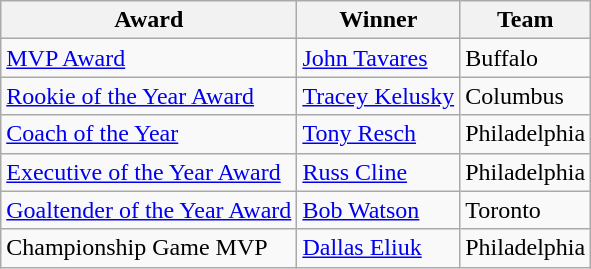<table class="wikitable">
<tr>
<th>Award</th>
<th>Winner</th>
<th>Team</th>
</tr>
<tr>
<td><a href='#'>MVP Award</a></td>
<td><a href='#'>John Tavares</a></td>
<td>Buffalo</td>
</tr>
<tr>
<td><a href='#'>Rookie of the Year Award</a></td>
<td><a href='#'>Tracey Kelusky</a></td>
<td>Columbus</td>
</tr>
<tr>
<td><a href='#'>Coach of the Year</a></td>
<td><a href='#'>Tony Resch</a></td>
<td>Philadelphia</td>
</tr>
<tr>
<td><a href='#'>Executive of the Year Award</a></td>
<td><a href='#'>Russ Cline</a></td>
<td>Philadelphia</td>
</tr>
<tr>
<td><a href='#'>Goaltender of the Year Award</a></td>
<td><a href='#'>Bob Watson</a></td>
<td>Toronto</td>
</tr>
<tr>
<td>Championship Game MVP</td>
<td><a href='#'>Dallas Eliuk</a></td>
<td>Philadelphia</td>
</tr>
</table>
